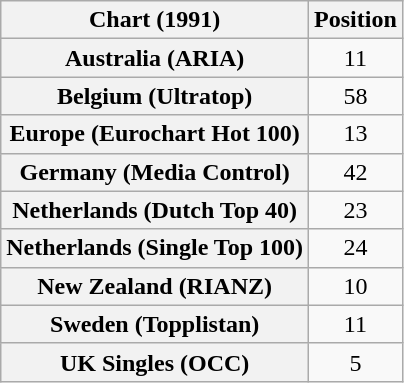<table class="wikitable sortable plainrowheaders" style="text-align:center">
<tr>
<th>Chart (1991)</th>
<th>Position</th>
</tr>
<tr>
<th scope="row">Australia (ARIA)</th>
<td>11</td>
</tr>
<tr>
<th scope="row">Belgium (Ultratop)</th>
<td>58</td>
</tr>
<tr>
<th scope="row">Europe (Eurochart Hot 100)</th>
<td>13</td>
</tr>
<tr>
<th scope="row">Germany (Media Control)</th>
<td>42</td>
</tr>
<tr>
<th scope="row">Netherlands (Dutch Top 40)</th>
<td>23</td>
</tr>
<tr>
<th scope="row">Netherlands (Single Top 100)</th>
<td>24</td>
</tr>
<tr>
<th scope="row">New Zealand (RIANZ)</th>
<td>10</td>
</tr>
<tr>
<th scope="row">Sweden (Topplistan)</th>
<td>11</td>
</tr>
<tr>
<th scope="row">UK Singles (OCC)</th>
<td>5</td>
</tr>
</table>
